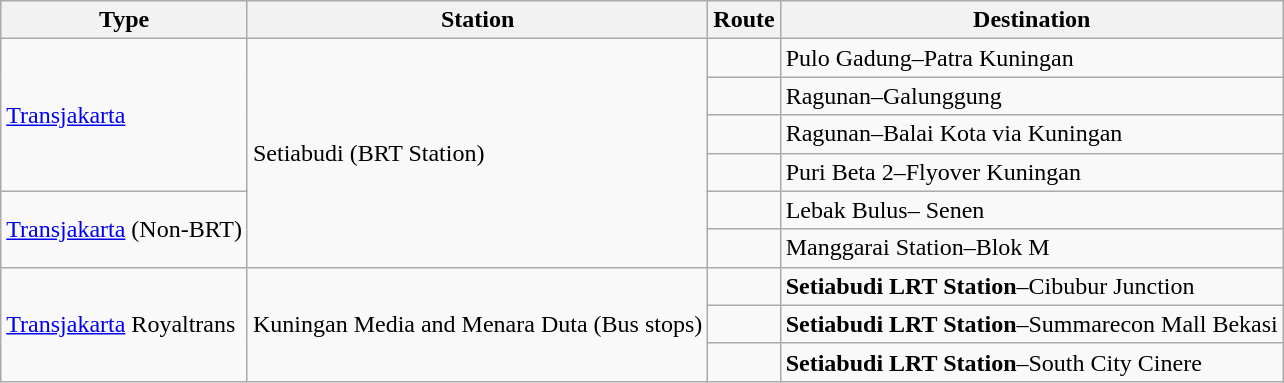<table class="wikitable">
<tr>
<th>Type</th>
<th>Station</th>
<th>Route</th>
<th>Destination</th>
</tr>
<tr>
<td rowspan="4"><a href='#'>Transjakarta</a></td>
<td rowspan="6">Setiabudi (BRT Station)</td>
<td></td>
<td>Pulo Gadung–Patra Kuningan</td>
</tr>
<tr>
<td></td>
<td>Ragunan–Galunggung</td>
</tr>
<tr>
<td></td>
<td>Ragunan–Balai Kota via Kuningan</td>
</tr>
<tr>
<td></td>
<td>Puri Beta 2–Flyover Kuningan</td>
</tr>
<tr>
<td rowspan="2"><a href='#'>Transjakarta</a> (Non-BRT)</td>
<td></td>
<td>Lebak Bulus– Senen</td>
</tr>
<tr>
<td></td>
<td>Manggarai Station–Blok M</td>
</tr>
<tr>
<td rowspan="3"><a href='#'>Transjakarta</a> Royaltrans</td>
<td rowspan="3">Kuningan Media and Menara Duta (Bus stops)</td>
<td></td>
<td><strong>Setiabudi LRT Station</strong>–Cibubur Junction</td>
</tr>
<tr>
<td></td>
<td><strong>Setiabudi LRT Station</strong>–Summarecon Mall Bekasi</td>
</tr>
<tr>
<td></td>
<td><strong>Setiabudi LRT Station</strong>–South City Cinere</td>
</tr>
</table>
